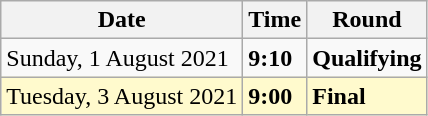<table class="wikitable">
<tr>
<th>Date</th>
<th>Time</th>
<th>Round</th>
</tr>
<tr>
<td>Sunday, 1 August 2021</td>
<td><strong>9:10</strong></td>
<td><strong>Qualifying</strong></td>
</tr>
<tr style=background:lemonchiffon>
<td>Tuesday, 3 August 2021</td>
<td><strong>9:00</strong></td>
<td><strong>Final</strong></td>
</tr>
</table>
